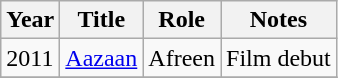<table class="wikitable">
<tr>
<th>Year</th>
<th>Title</th>
<th>Role</th>
<th>Notes</th>
</tr>
<tr>
<td>2011</td>
<td><a href='#'>Aazaan</a></td>
<td>Afreen</td>
<td>Film debut</td>
</tr>
<tr>
</tr>
</table>
